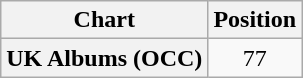<table class="wikitable plainrowheaders" style="text-align:center">
<tr>
<th scope="col">Chart</th>
<th scope="col">Position</th>
</tr>
<tr>
<th scope="row">UK Albums (OCC)</th>
<td>77</td>
</tr>
</table>
